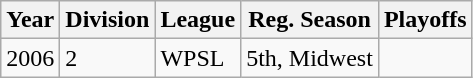<table class="wikitable">
<tr>
<th>Year</th>
<th>Division</th>
<th>League</th>
<th>Reg. Season</th>
<th>Playoffs</th>
</tr>
<tr>
<td>2006</td>
<td>2</td>
<td>WPSL</td>
<td>5th, Midwest</td>
<td></td>
</tr>
</table>
